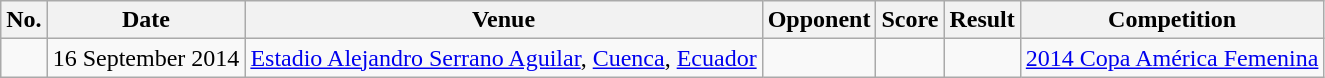<table class="wikitable">
<tr>
<th>No.</th>
<th>Date</th>
<th>Venue</th>
<th>Opponent</th>
<th>Score</th>
<th>Result</th>
<th>Competition</th>
</tr>
<tr>
<td></td>
<td>16 September 2014</td>
<td><a href='#'>Estadio Alejandro Serrano Aguilar</a>, <a href='#'>Cuenca</a>, <a href='#'>Ecuador</a></td>
<td></td>
<td></td>
<td></td>
<td><a href='#'>2014 Copa América Femenina</a></td>
</tr>
</table>
